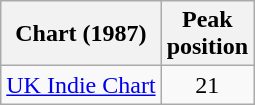<table class="wikitable sortable">
<tr>
<th scope="col">Chart (1987)</th>
<th scope="col">Peak<br>position</th>
</tr>
<tr>
<td><a href='#'>UK Indie Chart</a></td>
<td style="text-align:center;">21</td>
</tr>
</table>
